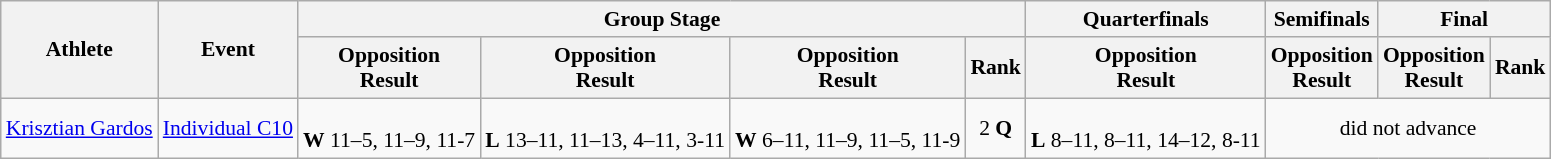<table class=wikitable style="font-size:90%">
<tr>
<th rowspan="2">Athlete</th>
<th rowspan="2">Event</th>
<th colspan="4">Group Stage</th>
<th>Quarterfinals</th>
<th>Semifinals</th>
<th colspan="2">Final</th>
</tr>
<tr>
<th>Opposition<br>Result</th>
<th>Opposition<br>Result</th>
<th>Opposition<br>Result</th>
<th>Rank</th>
<th>Opposition<br>Result</th>
<th>Opposition<br>Result</th>
<th>Opposition<br>Result</th>
<th>Rank</th>
</tr>
<tr align=center>
<td align=left><a href='#'>Krisztian Gardos</a></td>
<td align=left><a href='#'>Individual C10</a></td>
<td><br><strong>W</strong> 11–5, 11–9, 11-7</td>
<td><br><strong>L</strong> 13–11, 11–13, 4–11, 3-11</td>
<td><br><strong>W</strong> 6–11, 11–9, 11–5, 11-9</td>
<td>2 <strong>Q</strong></td>
<td><br><strong>L</strong> 8–11, 8–11, 14–12, 8-11</td>
<td colspan=3>did not advance</td>
</tr>
</table>
